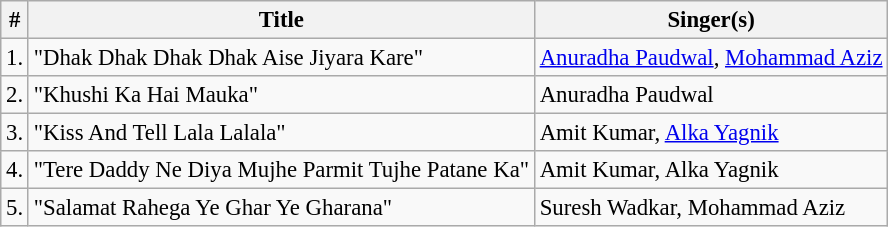<table class="wikitable" style="font-size:95%;">
<tr>
<th>#</th>
<th>Title</th>
<th>Singer(s)</th>
</tr>
<tr>
<td>1.</td>
<td>"Dhak Dhak Dhak Dhak Aise Jiyara Kare"</td>
<td><a href='#'>Anuradha Paudwal</a>, <a href='#'>Mohammad Aziz</a></td>
</tr>
<tr>
<td>2.</td>
<td>"Khushi Ka Hai Mauka"</td>
<td>Anuradha Paudwal</td>
</tr>
<tr>
<td>3.</td>
<td>"Kiss And Tell Lala Lalala"</td>
<td>Amit Kumar, <a href='#'>Alka Yagnik</a></td>
</tr>
<tr>
<td>4.</td>
<td>"Tere Daddy Ne Diya Mujhe Parmit Tujhe Patane Ka"</td>
<td>Amit Kumar, Alka Yagnik</td>
</tr>
<tr>
<td>5.</td>
<td>"Salamat Rahega Ye Ghar Ye Gharana"</td>
<td>Suresh Wadkar, Mohammad Aziz</td>
</tr>
</table>
